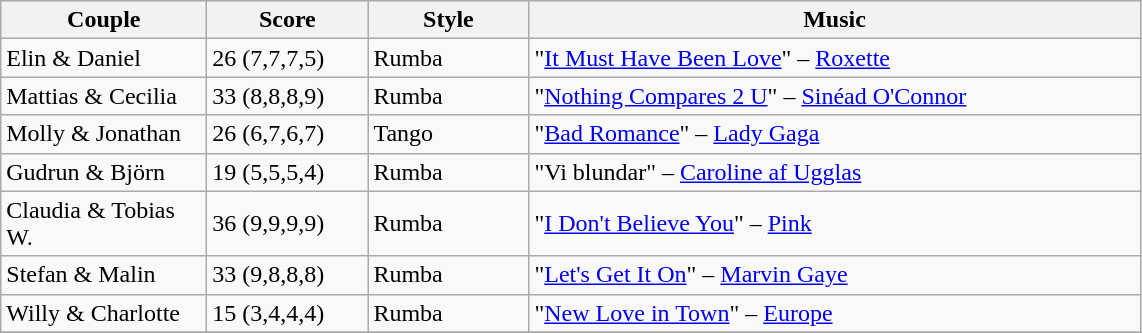<table class="wikitable">
<tr>
<th width="130">Couple</th>
<th width="100">Score</th>
<th width="100">Style</th>
<th width="400">Music</th>
</tr>
<tr>
<td>Elin & Daniel</td>
<td>26 (7,7,7,5)</td>
<td>Rumba</td>
<td>"<a href='#'>It Must Have Been Love</a>" – <a href='#'>Roxette</a></td>
</tr>
<tr>
<td>Mattias & Cecilia</td>
<td>33 (8,8,8,9)</td>
<td>Rumba</td>
<td>"<a href='#'>Nothing Compares 2 U</a>" – <a href='#'>Sinéad O'Connor</a></td>
</tr>
<tr>
<td>Molly & Jonathan</td>
<td>26 (6,7,6,7)</td>
<td>Tango</td>
<td>"<a href='#'>Bad Romance</a>" – <a href='#'>Lady Gaga</a></td>
</tr>
<tr>
<td>Gudrun & Björn</td>
<td>19 (5,5,5,4)</td>
<td>Rumba</td>
<td>"Vi blundar" – <a href='#'>Caroline af Ugglas</a></td>
</tr>
<tr>
<td>Claudia & Tobias W.</td>
<td>36 (9,9,9,9)</td>
<td>Rumba</td>
<td>"<a href='#'>I Don't Believe You</a>" – <a href='#'>Pink</a></td>
</tr>
<tr>
<td>Stefan & Malin</td>
<td>33 (9,8,8,8)</td>
<td>Rumba</td>
<td>"<a href='#'>Let's Get It On</a>" – <a href='#'>Marvin Gaye</a></td>
</tr>
<tr>
<td>Willy & Charlotte</td>
<td>15 (3,4,4,4)</td>
<td>Rumba</td>
<td>"<a href='#'>New Love in Town</a>" – <a href='#'>Europe</a></td>
</tr>
<tr>
</tr>
</table>
